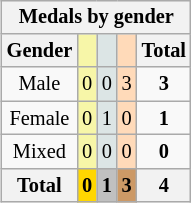<table class=wikitable style=font-size:85%;float:right;text-align:center>
<tr>
<th colspan=5>Medals by gender</th>
</tr>
<tr>
<th>Gender</th>
<td bgcolor=F7F6A8></td>
<td bgcolor=DCE5E5></td>
<td bgcolor=FFDAB9></td>
<th>Total</th>
</tr>
<tr>
<td>Male</td>
<td bgcolor=F7F6A8>0</td>
<td bgcolor=DCE5E5>0</td>
<td bgcolor=FFDAB9>3</td>
<td><strong>3</strong></td>
</tr>
<tr>
<td>Female</td>
<td bgcolor=F7F6A8>0</td>
<td bgcolor=DCE5E5>1</td>
<td bgcolor=FFDAB9>0</td>
<td><strong>1</strong></td>
</tr>
<tr>
<td>Mixed</td>
<td bgcolor=F7F6A8>0</td>
<td bgcolor=DCE5E5>0</td>
<td bgcolor=FFDAB9>0</td>
<td><strong>0</strong></td>
</tr>
<tr>
<th>Total</th>
<th style=background:gold>0</th>
<th style=background:silver>1</th>
<th style=background:#c96>3</th>
<th>4</th>
</tr>
</table>
